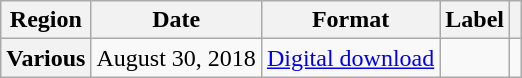<table class="wikitable plainrowheaders">
<tr>
<th scope="col">Region</th>
<th scope="col">Date</th>
<th scope="col">Format</th>
<th scope="col">Label</th>
<th scope="col"></th>
</tr>
<tr>
<th scope="row">Various</th>
<td>August 30, 2018</td>
<td><a href='#'>Digital download</a></td>
<td></td>
<td></td>
</tr>
</table>
